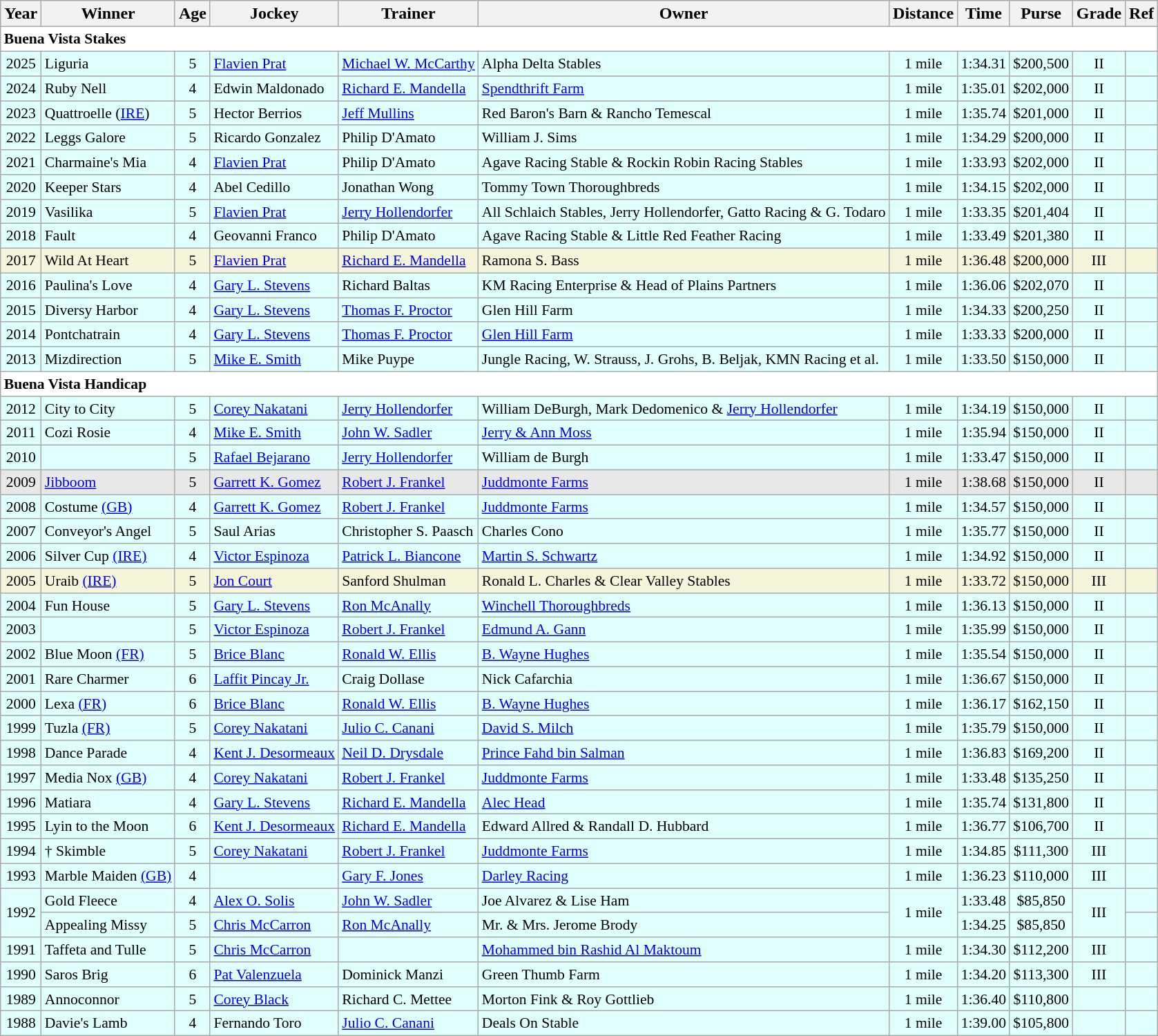<table class="wikitable sortable">
<tr>
<th>Year</th>
<th>Winner</th>
<th>Age</th>
<th>Jockey</th>
<th>Trainer</th>
<th>Owner</th>
<th>Distance</th>
<th>Time</th>
<th>Purse</th>
<th>Grade</th>
<th>Ref</th>
</tr>
<tr style="font-size:90%; background-color:white">
<td align="left" colspan=11><strong>Buena Vista Stakes</strong></td>
</tr>
<tr style="font-size:90%; background-color:lightcyan">
<td align="center">2025</td>
<td>Liguria</td>
<td align="center">5</td>
<td><a href='#'>Flavien Prat</a></td>
<td><a href='#'>Michael W. McCarthy</a></td>
<td>Alpha Delta Stables</td>
<td align="center">1 mile</td>
<td align="center">1:34.31</td>
<td align="center">$200,500</td>
<td align="center">II</td>
<td></td>
</tr>
<tr style="font-size:90%; background-color:lightcyan">
<td align="center">2024</td>
<td>Ruby Nell</td>
<td align="center">4</td>
<td>Edwin Maldonado</td>
<td><a href='#'>Richard E. Mandella</a></td>
<td><a href='#'>Spendthrift Farm</a></td>
<td align="center">1 mile</td>
<td align="center">1:35.01</td>
<td align="center">$202,000</td>
<td align="center">II</td>
<td></td>
</tr>
<tr style="font-size:90%; background-color:lightcyan">
<td align="center">2023</td>
<td>Quattroelle (<a href='#'>IRE</a>)</td>
<td align="center">5</td>
<td>Hector Berrios</td>
<td><a href='#'>Jeff Mullins</a></td>
<td>Red Baron's Barn & Rancho Temescal</td>
<td align="center">1 mile</td>
<td align="center">1:35.74</td>
<td align="center">$201,000</td>
<td align="center">II</td>
<td></td>
</tr>
<tr style="font-size:90%; background-color:lightcyan">
<td align="center">2022</td>
<td>Leggs Galore</td>
<td align="center">5</td>
<td>Ricardo Gonzalez</td>
<td>Philip D'Amato</td>
<td>William J. Sims</td>
<td align="center">1 mile</td>
<td align="center">1:34.29</td>
<td align="center">$200,000</td>
<td align="center">II</td>
<td></td>
</tr>
<tr style="font-size:90%; background-color:lightcyan">
<td align=center>2021</td>
<td>Charmaine's Mia</td>
<td align=center>4</td>
<td><a href='#'>Flavien Prat</a></td>
<td>Philip D'Amato</td>
<td>Agave Racing Stable & Rockin Robin Racing Stables</td>
<td align=center>1 mile</td>
<td align=center>1:33.93</td>
<td align=center>$202,000</td>
<td align=center>II</td>
<td></td>
</tr>
<tr style="font-size:90%; background-color:lightcyan">
<td align=center>2020</td>
<td>Keeper  Stars</td>
<td align=center>4</td>
<td>Abel Cedillo</td>
<td>Jonathan Wong</td>
<td>Tommy Town Thoroughbreds</td>
<td align=center>1 mile</td>
<td align=center>1:34.15</td>
<td align=center>$202,000</td>
<td align=center>II</td>
<td></td>
</tr>
<tr style="font-size:90%; background-color:lightcyan">
<td align=center>2019</td>
<td>Vasilika</td>
<td align=center>5</td>
<td><a href='#'>Flavien Prat</a></td>
<td><a href='#'>Jerry Hollendorfer</a></td>
<td>All Schlaich Stables, Jerry Hollendorfer, Gatto Racing & G. Todaro</td>
<td align=center>1 mile</td>
<td align=center>1:33.35</td>
<td align=center>$201,404</td>
<td align=center>II</td>
<td></td>
</tr>
<tr style="font-size:90%; background-color:lightcyan">
<td align=center>2018</td>
<td>Fault</td>
<td align=center>4</td>
<td>Geovanni Franco</td>
<td>Philip D'Amato</td>
<td>Agave Racing Stable & Little Red Feather Racing</td>
<td align=center>1 mile</td>
<td align=center>1:33.49</td>
<td align=center>$201,380</td>
<td align=center>II</td>
<td></td>
</tr>
<tr style="font-size:90%; background-color:beige">
<td align=center>2017</td>
<td>Wild At Heart</td>
<td align=center>5</td>
<td><a href='#'>Flavien Prat</a></td>
<td><a href='#'>Richard E. Mandella</a></td>
<td>Ramona S. Bass</td>
<td align=center>1 mile</td>
<td align=center>1:36.48</td>
<td align=center>$200,000</td>
<td align=center>III</td>
<td></td>
</tr>
<tr style="font-size:90%; background-color:lightcyan">
<td align=center>2016</td>
<td>Paulina's Love</td>
<td align=center>4</td>
<td><a href='#'>Gary L. Stevens</a></td>
<td>Richard Baltas</td>
<td>KM Racing Enterprise & Head of Plains Partners</td>
<td align=center>1 mile</td>
<td align=center>1:36.06</td>
<td align=center>$202,070</td>
<td align=center>II</td>
<td></td>
</tr>
<tr style="font-size:90%; background-color:lightcyan">
<td align=center>2015</td>
<td>Diversy Harbor</td>
<td align=center>4</td>
<td><a href='#'>Gary L. Stevens</a></td>
<td><a href='#'>Thomas F. Proctor</a></td>
<td>Glen Hill Farm</td>
<td align=center>1 mile</td>
<td align=center>1:34.33</td>
<td align=center>$200,250</td>
<td align=center>II</td>
<td></td>
</tr>
<tr style="font-size:90%; background-color:lightcyan">
<td align=center>2014</td>
<td>Pontchatrain</td>
<td align=center>4</td>
<td><a href='#'>Gary L. Stevens</a></td>
<td><a href='#'>Thomas F. Proctor</a></td>
<td><a href='#'>Glen Hill Farm</a></td>
<td align=center>1 mile</td>
<td align=center>1:33.33</td>
<td align=center>$200,000</td>
<td align=center>II</td>
<td></td>
</tr>
<tr style="font-size:90%; background-color:lightcyan">
<td align=center>2013</td>
<td>Mizdirection</td>
<td align=center>5</td>
<td><a href='#'>Mike E. Smith</a></td>
<td>Mike Puype</td>
<td>Jungle Racing, W. Strauss, J. Grohs, B. Beljak, KMN Racing et al.</td>
<td align=center>1 mile</td>
<td align=center>1:33.50</td>
<td align=center>$150,000</td>
<td align=center>II</td>
<td></td>
</tr>
<tr style="font-size:90%; background-color:white">
<td align="left" colspan=11><strong>Buena Vista Handicap </strong></td>
</tr>
<tr style="font-size:90%; background-color:lightcyan">
<td align=center>2012</td>
<td>City to City</td>
<td align=center>5</td>
<td><a href='#'>Corey Nakatani</a></td>
<td><a href='#'>Jerry Hollendorfer</a></td>
<td>William DeBurgh, Mark Dedomenico & <a href='#'>Jerry Hollendorfer</a></td>
<td align=center>1 mile</td>
<td align=center>1:34.19</td>
<td align=center>$150,000</td>
<td align=center>II</td>
<td></td>
</tr>
<tr style="font-size:90%; background-color:lightcyan">
<td align=center>2011</td>
<td>Cozi Rosie</td>
<td align=center>4</td>
<td><a href='#'>Mike E. Smith</a></td>
<td><a href='#'>John W. Sadler</a></td>
<td><a href='#'>Jerry & Ann Moss</a></td>
<td align=center>1 mile</td>
<td align=center>1:35.94</td>
<td align=center>$150,000</td>
<td align=center>II</td>
<td></td>
</tr>
<tr style="font-size:90%; background-color:lightcyan">
<td align=center>2010</td>
<td></td>
<td align=center>5</td>
<td><a href='#'>Rafael Bejarano</a></td>
<td><a href='#'>Jerry Hollendorfer</a></td>
<td>William de Burgh</td>
<td align=center>1 mile</td>
<td align=center>1:33.47</td>
<td align=center>$150,000</td>
<td align=center>II</td>
<td></td>
</tr>
<tr style="font-size:90%; background-color:#E8E8E8">
<td align=center>2009</td>
<td><a href='#'>Jibboom</a></td>
<td align=center>5</td>
<td><a href='#'>Garrett K. Gomez</a></td>
<td><a href='#'>Robert J. Frankel</a></td>
<td><a href='#'>Juddmonte Farms</a></td>
<td align=center>1 mile</td>
<td align=center>1:38.68</td>
<td align=center>$150,000</td>
<td align=center>II</td>
<td></td>
</tr>
<tr style="font-size:90%; background-color:lightcyan">
<td align=center>2008</td>
<td>Costume <a href='#'>(GB)</a></td>
<td align=center>4</td>
<td><a href='#'>Garrett K. Gomez</a></td>
<td><a href='#'>Robert J. Frankel</a></td>
<td><a href='#'>Juddmonte Farms</a></td>
<td align=center>1 mile</td>
<td align=center>1:34.57</td>
<td align=center>$150,000</td>
<td align=center>II</td>
<td></td>
</tr>
<tr style="font-size:90%; background-color:lightcyan">
<td align=center>2007</td>
<td>Conveyor's Angel</td>
<td align=center>5</td>
<td>Saul Arias</td>
<td>Christopher S. Paasch</td>
<td>Charles Cono</td>
<td align=center>1 mile</td>
<td align=center>1:35.77</td>
<td align=center>$150,000</td>
<td align=center>II</td>
<td></td>
</tr>
<tr style="font-size:90%; background-color:lightcyan">
<td align=center>2006</td>
<td>Silver Cup <a href='#'>(IRE)</a></td>
<td align=center>4</td>
<td><a href='#'>Victor Espinoza</a></td>
<td><a href='#'>Patrick L. Biancone</a></td>
<td><a href='#'>Martin S. Schwartz</a></td>
<td align=center>1 mile</td>
<td align=center>1:34.92</td>
<td align=center>$150,000</td>
<td align=center>II</td>
<td></td>
</tr>
<tr style="font-size:90%; background-color:beige">
<td align=center>2005</td>
<td>Uraib <a href='#'>(IRE)</a></td>
<td align=center>5</td>
<td><a href='#'>Jon Court</a></td>
<td>Sanford Shulman</td>
<td>Ronald L. Charles & Clear Valley Stables</td>
<td align=center>1 mile</td>
<td align=center>1:33.72</td>
<td align=center>$150,000</td>
<td align=center>III</td>
<td></td>
</tr>
<tr style="font-size:90%; background-color:lightcyan">
<td align=center>2004</td>
<td>Fun House</td>
<td align=center>5</td>
<td><a href='#'>Gary L. Stevens</a></td>
<td><a href='#'>Ron McAnally</a></td>
<td><a href='#'>Winchell Thoroughbreds</a></td>
<td align=center>1 mile</td>
<td align=center>1:36.13</td>
<td align=center>$150,000</td>
<td align=center>II</td>
<td></td>
</tr>
<tr style="font-size:90%; background-color:lightcyan">
<td align=center>2003</td>
<td></td>
<td align=center>5</td>
<td><a href='#'>Victor Espinoza</a></td>
<td><a href='#'>Robert J. Frankel</a></td>
<td><a href='#'>Edmund A. Gann</a></td>
<td align=center>1 mile</td>
<td align=center>1:35.99</td>
<td align=center>$150,000</td>
<td align=center>II</td>
<td></td>
</tr>
<tr style="font-size:90%; background-color:lightcyan">
<td align=center>2002</td>
<td>Blue Moon <a href='#'>(FR)</a></td>
<td align=center>5</td>
<td><a href='#'>Brice Blanc</a></td>
<td><a href='#'>Ronald W. Ellis</a></td>
<td><a href='#'>B. Wayne Hughes</a></td>
<td align=center>1 mile</td>
<td align=center>1:35.54</td>
<td align=center>$150,000</td>
<td align=center>II</td>
<td></td>
</tr>
<tr style="font-size:90%; background-color:lightcyan">
<td align=center>2001</td>
<td>Rare Charmer</td>
<td align=center>6</td>
<td><a href='#'>Laffit Pincay Jr.</a></td>
<td>Craig Dollase</td>
<td>Nick Cafarchia</td>
<td align=center>1 mile</td>
<td align=center>1:36.67</td>
<td align=center>$150,000</td>
<td align=center>II</td>
<td></td>
</tr>
<tr style="font-size:90%; background-color:lightcyan">
<td align=center>2000</td>
<td>Lexa <a href='#'>(FR)</a></td>
<td align=center>6</td>
<td><a href='#'>Brice Blanc</a></td>
<td><a href='#'>Ronald W. Ellis</a></td>
<td><a href='#'>B. Wayne Hughes</a></td>
<td align=center>1 mile</td>
<td align=center>1:36.17</td>
<td align=center>$162,150</td>
<td align=center>II</td>
<td></td>
</tr>
<tr style="font-size:90%; background-color:lightcyan">
<td align=center>1999</td>
<td>Tuzla <a href='#'>(FR)</a></td>
<td align=center>5</td>
<td><a href='#'>Corey Nakatani</a></td>
<td><a href='#'>Julio C. Canani</a></td>
<td><a href='#'>David S. Milch</a></td>
<td align=center>1 mile</td>
<td align=center>1:35.79</td>
<td align=center>$150,000</td>
<td align=center>II</td>
<td></td>
</tr>
<tr style="font-size:90%; background-color:lightcyan">
<td align=center>1998</td>
<td>Dance Parade</td>
<td align=center>4</td>
<td><a href='#'>Kent J. Desormeaux</a></td>
<td><a href='#'>Neil D. Drysdale</a></td>
<td><a href='#'>Prince Fahd bin Salman</a></td>
<td align=center>1 mile</td>
<td align=center>1:36.83</td>
<td align=center>$169,200</td>
<td align=center>II</td>
<td></td>
</tr>
<tr style="font-size:90%; background-color:lightcyan">
<td align=center>1997</td>
<td>Media Nox <a href='#'>(GB)</a></td>
<td align=center>4</td>
<td><a href='#'>Corey Nakatani</a></td>
<td><a href='#'>Robert J. Frankel</a></td>
<td><a href='#'>Juddmonte Farms</a></td>
<td align=center>1 mile</td>
<td align=center>1:33.48</td>
<td align=center>$135,250</td>
<td align=center>II</td>
<td></td>
</tr>
<tr style="font-size:90%; background-color:lightcyan">
<td align=center>1996</td>
<td>Matiara</td>
<td align=center>4</td>
<td><a href='#'>Gary L. Stevens</a></td>
<td><a href='#'>Richard E. Mandella</a></td>
<td><a href='#'>Alec Head</a></td>
<td align=center>1 mile</td>
<td align=center>1:35.74</td>
<td align=center>$131,800</td>
<td align=center>II</td>
<td></td>
</tr>
<tr style="font-size:90%; background-color:lightcyan">
<td align=center>1995</td>
<td>Lyin to the Moon</td>
<td align=center>6</td>
<td><a href='#'>Kent J. Desormeaux</a></td>
<td><a href='#'>Richard E. Mandella</a></td>
<td>Edward Allred & Randall D. Hubbard</td>
<td align=center>1 mile</td>
<td align=center>1:36.77</td>
<td align=center>$106,700</td>
<td align=center>II</td>
<td></td>
</tr>
<tr style="font-size:90%; background-color:lightcyan">
<td align=center>1994</td>
<td>† Skimble</td>
<td align=center>5</td>
<td><a href='#'>Corey Nakatani</a></td>
<td><a href='#'>Robert J. Frankel</a></td>
<td><a href='#'>Juddmonte Farms</a></td>
<td align=center>1 mile</td>
<td align=center>1:34.85</td>
<td align=center>$111,300</td>
<td align=center>III</td>
<td></td>
</tr>
<tr style="font-size:90%; background-color:lightcyan">
<td align=center>1993</td>
<td>Marble Maiden <a href='#'>(GB)</a></td>
<td align=center>4</td>
<td></td>
<td><a href='#'>Gary F. Jones</a></td>
<td><a href='#'>Darley Racing</a></td>
<td align=center>1 mile</td>
<td align=center>1:36.23</td>
<td align=center>$110,000</td>
<td align=center>III</td>
<td></td>
</tr>
<tr style="font-size:90%; background-color:lightcyan">
<td align=center rowspan=2>1992</td>
<td>Gold Fleece</td>
<td align=center>4</td>
<td><a href='#'>Alex O. Solis</a></td>
<td><a href='#'>John W. Sadler</a></td>
<td>Joe Alvarez & Lise Ham</td>
<td align=center rowspan=2>1 mile</td>
<td align=center>1:33.48</td>
<td align=center>$85,850</td>
<td align=center rowspan=2>III</td>
<td></td>
</tr>
<tr style="font-size:90%; background-color:lightcyan">
<td>Appealing Missy</td>
<td align=center>5</td>
<td><a href='#'>Chris McCarron</a></td>
<td><a href='#'>Ron McAnally</a></td>
<td>Mr. & Mrs. Jerome Brody</td>
<td align=center>1:34.25</td>
<td align=center>$85,850</td>
<td></td>
</tr>
<tr style="font-size:90%; background-color:lightcyan">
<td align=center>1991</td>
<td>Taffeta and Tulle</td>
<td align=center>5</td>
<td><a href='#'>Chris McCarron</a></td>
<td></td>
<td><a href='#'>Mohammed bin Rashid Al Maktoum</a></td>
<td align=center>1 mile</td>
<td align=center>1:34.30</td>
<td align=center>$112,200</td>
<td align=center>III</td>
<td></td>
</tr>
<tr style="font-size:90%; background-color:lightcyan">
<td align=center>1990</td>
<td>Saros Brig</td>
<td align=center>6</td>
<td><a href='#'>Pat Valenzuela</a></td>
<td>Dominick Manzi</td>
<td>Green Thumb Farm</td>
<td align=center>1 mile</td>
<td align=center>1:34.20</td>
<td align=center>$113,300</td>
<td align=center>III</td>
<td></td>
</tr>
<tr style="font-size:90%; background-color:lightcyan">
<td align=center>1989</td>
<td>Annoconnor</td>
<td align=center>5</td>
<td><a href='#'>Corey Black</a></td>
<td>Richard C. Mettee</td>
<td>Morton Fink & Roy Gottlieb</td>
<td align=center>1 mile</td>
<td align=center>1:36.40</td>
<td align=center>$110,800</td>
<td align=center></td>
<td></td>
</tr>
<tr style="font-size:90%; background-color:lightcyan">
<td align=center>1988</td>
<td>Davie's Lamb</td>
<td align=center>4</td>
<td>Fernando Toro</td>
<td><a href='#'>Julio C. Canani</a></td>
<td>Deals On Stable</td>
<td align=center>1 mile</td>
<td align=center>1:39.00</td>
<td align=center>$105,800</td>
<td align=center></td>
<td></td>
</tr>
</table>
